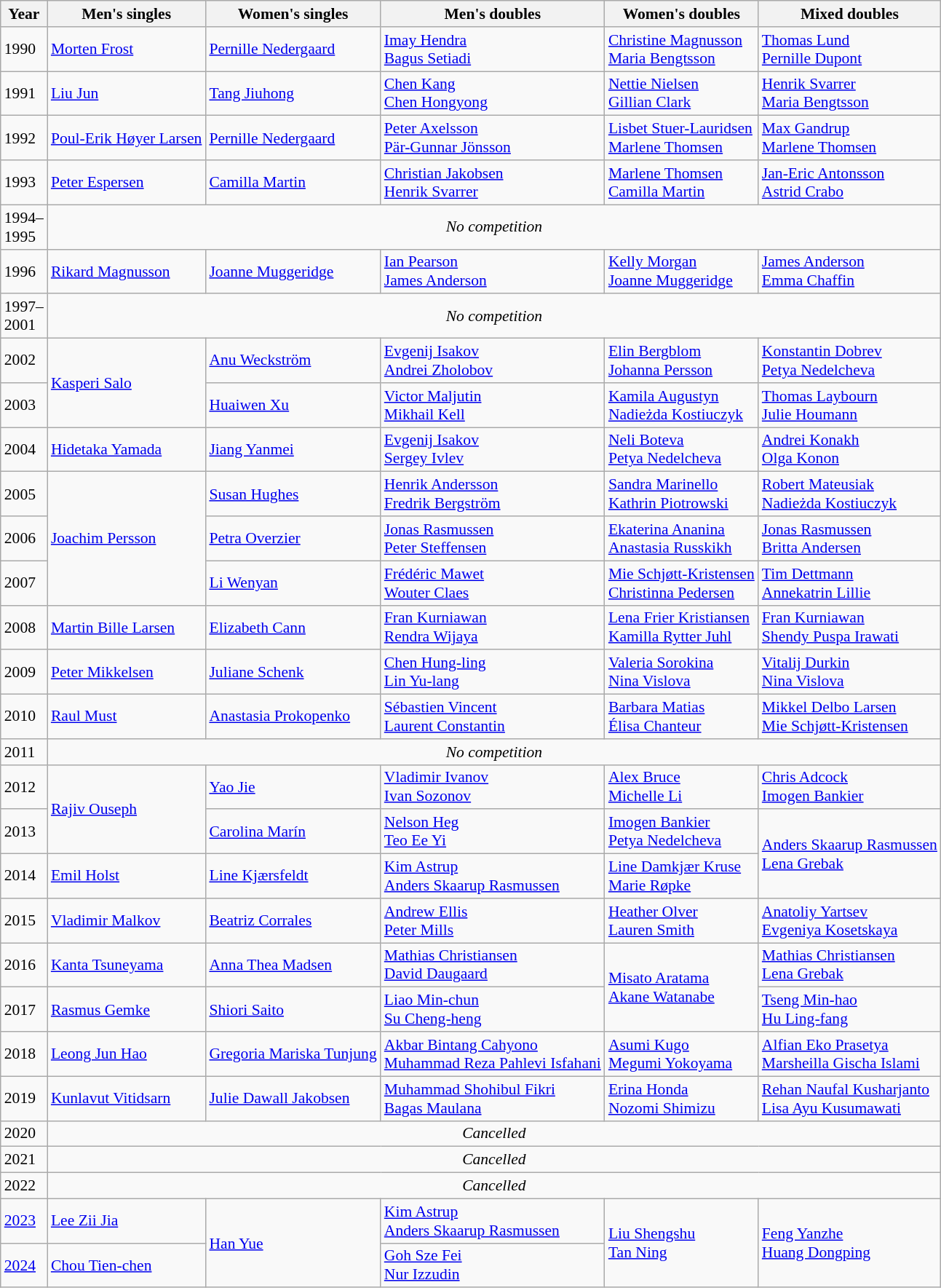<table class=wikitable style="font-size:90%;">
<tr>
<th>Year</th>
<th>Men's singles</th>
<th>Women's singles</th>
<th>Men's doubles</th>
<th>Women's doubles</th>
<th>Mixed doubles</th>
</tr>
<tr>
<td>1990</td>
<td> <a href='#'>Morten Frost</a></td>
<td> <a href='#'>Pernille Nedergaard</a></td>
<td> <a href='#'>Imay Hendra</a><br> <a href='#'>Bagus Setiadi</a></td>
<td> <a href='#'>Christine Magnusson</a><br> <a href='#'>Maria Bengtsson</a></td>
<td> <a href='#'>Thomas Lund</a><br> <a href='#'>Pernille Dupont</a></td>
</tr>
<tr>
<td>1991</td>
<td> <a href='#'>Liu Jun</a></td>
<td> <a href='#'>Tang Jiuhong</a></td>
<td> <a href='#'>Chen Kang</a><br> <a href='#'>Chen Hongyong</a></td>
<td> <a href='#'>Nettie Nielsen</a><br> <a href='#'>Gillian Clark</a></td>
<td> <a href='#'>Henrik Svarrer</a><br> <a href='#'>Maria Bengtsson</a></td>
</tr>
<tr>
<td>1992</td>
<td> <a href='#'>Poul-Erik Høyer Larsen</a></td>
<td> <a href='#'>Pernille Nedergaard</a></td>
<td> <a href='#'>Peter Axelsson</a><br> <a href='#'>Pär-Gunnar Jönsson</a></td>
<td> <a href='#'>Lisbet Stuer-Lauridsen</a><br> <a href='#'>Marlene Thomsen</a></td>
<td> <a href='#'>Max Gandrup</a><br> <a href='#'>Marlene Thomsen</a></td>
</tr>
<tr>
<td>1993</td>
<td> <a href='#'>Peter Espersen</a></td>
<td> <a href='#'>Camilla Martin</a></td>
<td> <a href='#'>Christian Jakobsen</a><br> <a href='#'>Henrik Svarrer</a></td>
<td> <a href='#'>Marlene Thomsen</a><br> <a href='#'>Camilla Martin</a></td>
<td> <a href='#'>Jan-Eric Antonsson</a><br> <a href='#'>Astrid Crabo</a></td>
</tr>
<tr>
<td>1994–<br>1995</td>
<td colspan=5 align=center><em>No competition</em></td>
</tr>
<tr>
<td>1996</td>
<td> <a href='#'>Rikard Magnusson</a></td>
<td> <a href='#'>Joanne Muggeridge</a></td>
<td> <a href='#'>Ian Pearson</a><br> <a href='#'>James Anderson</a></td>
<td> <a href='#'>Kelly Morgan</a><br> <a href='#'>Joanne Muggeridge</a></td>
<td> <a href='#'>James Anderson</a><br> <a href='#'>Emma Chaffin</a></td>
</tr>
<tr>
<td>1997–<br>2001</td>
<td colspan=5 align=center><em>No competition</em></td>
</tr>
<tr>
<td>2002</td>
<td rowspan=2> <a href='#'>Kasperi Salo</a></td>
<td> <a href='#'>Anu Weckström</a></td>
<td> <a href='#'>Evgenij Isakov</a><br> <a href='#'>Andrei Zholobov</a></td>
<td> <a href='#'>Elin Bergblom</a><br> <a href='#'>Johanna Persson</a></td>
<td> <a href='#'>Konstantin Dobrev</a><br> <a href='#'>Petya Nedelcheva</a></td>
</tr>
<tr>
<td>2003</td>
<td> <a href='#'>Huaiwen Xu</a></td>
<td> <a href='#'>Victor Maljutin</a><br> <a href='#'>Mikhail Kell</a></td>
<td> <a href='#'>Kamila Augustyn</a><br> <a href='#'>Nadieżda Kostiuczyk</a></td>
<td> <a href='#'>Thomas Laybourn</a><br> <a href='#'>Julie Houmann</a></td>
</tr>
<tr>
<td>2004</td>
<td> <a href='#'>Hidetaka Yamada</a></td>
<td> <a href='#'>Jiang Yanmei</a></td>
<td> <a href='#'>Evgenij Isakov</a><br> <a href='#'>Sergey Ivlev</a></td>
<td> <a href='#'>Neli Boteva</a><br> <a href='#'>Petya Nedelcheva</a></td>
<td> <a href='#'>Andrei Konakh</a><br> <a href='#'>Olga Konon</a></td>
</tr>
<tr>
<td>2005</td>
<td rowspan=3> <a href='#'>Joachim Persson</a></td>
<td> <a href='#'>Susan Hughes</a></td>
<td> <a href='#'>Henrik Andersson</a><br> <a href='#'>Fredrik Bergström</a></td>
<td> <a href='#'>Sandra Marinello</a><br> <a href='#'>Kathrin Piotrowski</a></td>
<td> <a href='#'>Robert Mateusiak</a><br> <a href='#'>Nadieżda Kostiuczyk</a></td>
</tr>
<tr>
<td>2006</td>
<td> <a href='#'>Petra Overzier</a></td>
<td> <a href='#'>Jonas Rasmussen</a><br> <a href='#'>Peter Steffensen</a></td>
<td> <a href='#'>Ekaterina Ananina</a><br> <a href='#'>Anastasia Russkikh</a></td>
<td> <a href='#'>Jonas Rasmussen</a><br> <a href='#'>Britta Andersen</a></td>
</tr>
<tr>
<td>2007</td>
<td> <a href='#'>Li Wenyan</a></td>
<td> <a href='#'>Frédéric Mawet</a><br> <a href='#'>Wouter Claes</a></td>
<td> <a href='#'>Mie Schjøtt-Kristensen</a><br> <a href='#'>Christinna Pedersen</a></td>
<td> <a href='#'>Tim Dettmann</a><br> <a href='#'>Annekatrin Lillie</a></td>
</tr>
<tr>
<td>2008</td>
<td> <a href='#'>Martin Bille Larsen</a></td>
<td> <a href='#'>Elizabeth Cann</a></td>
<td> <a href='#'>Fran Kurniawan</a><br> <a href='#'>Rendra Wijaya</a></td>
<td> <a href='#'>Lena Frier Kristiansen</a><br> <a href='#'>Kamilla Rytter Juhl</a></td>
<td> <a href='#'>Fran Kurniawan</a><br> <a href='#'>Shendy Puspa Irawati</a></td>
</tr>
<tr>
<td>2009</td>
<td> <a href='#'>Peter Mikkelsen</a></td>
<td> <a href='#'>Juliane Schenk</a></td>
<td> <a href='#'>Chen Hung-ling</a><br> <a href='#'>Lin Yu-lang</a></td>
<td> <a href='#'>Valeria Sorokina</a><br> <a href='#'>Nina Vislova</a></td>
<td> <a href='#'>Vitalij Durkin</a><br> <a href='#'>Nina Vislova</a></td>
</tr>
<tr>
<td>2010</td>
<td> <a href='#'>Raul Must</a></td>
<td> <a href='#'>Anastasia Prokopenko</a></td>
<td> <a href='#'>Sébastien Vincent</a><br> <a href='#'>Laurent Constantin</a></td>
<td> <a href='#'>Barbara Matias</a><br> <a href='#'>Élisa Chanteur</a></td>
<td> <a href='#'>Mikkel Delbo Larsen</a><br> <a href='#'>Mie Schjøtt-Kristensen</a></td>
</tr>
<tr>
<td>2011</td>
<td colspan=5 align=center><em>No competition</em></td>
</tr>
<tr>
<td>2012</td>
<td rowspan=2> <a href='#'>Rajiv Ouseph</a></td>
<td> <a href='#'>Yao Jie</a></td>
<td> <a href='#'>Vladimir Ivanov</a><br> <a href='#'>Ivan Sozonov</a></td>
<td> <a href='#'>Alex Bruce</a><br> <a href='#'>Michelle Li</a></td>
<td> <a href='#'>Chris Adcock</a><br> <a href='#'>Imogen Bankier</a></td>
</tr>
<tr>
<td>2013</td>
<td> <a href='#'>Carolina Marín</a></td>
<td> <a href='#'>Nelson Heg</a><br> <a href='#'>Teo Ee Yi</a></td>
<td> <a href='#'>Imogen Bankier</a><br> <a href='#'>Petya Nedelcheva</a></td>
<td rowspan=2> <a href='#'>Anders Skaarup Rasmussen</a><br> <a href='#'>Lena Grebak</a></td>
</tr>
<tr>
<td>2014</td>
<td> <a href='#'>Emil Holst</a></td>
<td> <a href='#'>Line Kjærsfeldt</a></td>
<td> <a href='#'>Kim Astrup</a><br> <a href='#'>Anders Skaarup Rasmussen</a></td>
<td> <a href='#'>Line Damkjær Kruse</a><br> <a href='#'>Marie Røpke</a></td>
</tr>
<tr>
<td>2015</td>
<td> <a href='#'>Vladimir Malkov</a></td>
<td> <a href='#'>Beatriz Corrales</a></td>
<td> <a href='#'>Andrew Ellis</a><br> <a href='#'>Peter Mills</a></td>
<td> <a href='#'>Heather Olver</a><br> <a href='#'>Lauren Smith</a></td>
<td> <a href='#'>Anatoliy Yartsev</a><br> <a href='#'>Evgeniya Kosetskaya</a></td>
</tr>
<tr>
<td>2016</td>
<td> <a href='#'>Kanta Tsuneyama</a></td>
<td> <a href='#'>Anna Thea Madsen</a></td>
<td> <a href='#'>Mathias Christiansen</a><br> <a href='#'>David Daugaard</a></td>
<td rowspan=2> <a href='#'>Misato Aratama</a><br> <a href='#'>Akane Watanabe</a></td>
<td> <a href='#'>Mathias Christiansen</a><br> <a href='#'>Lena Grebak</a></td>
</tr>
<tr>
<td>2017</td>
<td> <a href='#'>Rasmus Gemke</a></td>
<td> <a href='#'>Shiori Saito</a></td>
<td> <a href='#'>Liao Min-chun</a><br> <a href='#'>Su Cheng-heng</a></td>
<td> <a href='#'>Tseng Min-hao</a><br> <a href='#'>Hu Ling-fang</a></td>
</tr>
<tr>
<td>2018</td>
<td> <a href='#'>Leong Jun Hao</a></td>
<td> <a href='#'>Gregoria Mariska Tunjung</a></td>
<td> <a href='#'>Akbar Bintang Cahyono</a><br> <a href='#'>Muhammad Reza Pahlevi Isfahani</a></td>
<td> <a href='#'>Asumi Kugo</a><br> <a href='#'>Megumi Yokoyama</a></td>
<td> <a href='#'>Alfian Eko Prasetya</a><br> <a href='#'>Marsheilla Gischa Islami</a></td>
</tr>
<tr>
<td>2019</td>
<td> <a href='#'>Kunlavut Vitidsarn</a></td>
<td> <a href='#'>Julie Dawall Jakobsen</a></td>
<td> <a href='#'>Muhammad Shohibul Fikri</a><br> <a href='#'>Bagas Maulana</a></td>
<td> <a href='#'>Erina Honda</a> <br> <a href='#'>Nozomi Shimizu</a></td>
<td> <a href='#'>Rehan Naufal Kusharjanto</a> <br> <a href='#'>Lisa Ayu Kusumawati</a></td>
</tr>
<tr>
<td>2020</td>
<td colspan="5" align="center"><em>Cancelled</em></td>
</tr>
<tr>
<td>2021</td>
<td colspan="5" align="center"><em>Cancelled</em></td>
</tr>
<tr>
<td>2022</td>
<td colspan="5" align="center"><em>Cancelled</em></td>
</tr>
<tr>
<td><a href='#'>2023</a></td>
<td> <a href='#'>Lee Zii Jia</a></td>
<td rowspan=2> <a href='#'>Han Yue</a></td>
<td> <a href='#'>Kim Astrup</a><br> <a href='#'>Anders Skaarup Rasmussen</a></td>
<td rowspan=2> <a href='#'>Liu Shengshu</a><br> <a href='#'>Tan Ning</a></td>
<td rowspan=2> <a href='#'>Feng Yanzhe</a><br> <a href='#'>Huang Dongping</a></td>
</tr>
<tr>
<td><a href='#'>2024</a></td>
<td> <a href='#'>Chou Tien-chen</a></td>
<td> <a href='#'>Goh Sze Fei</a><br> <a href='#'>Nur Izzudin</a></td>
</tr>
</table>
